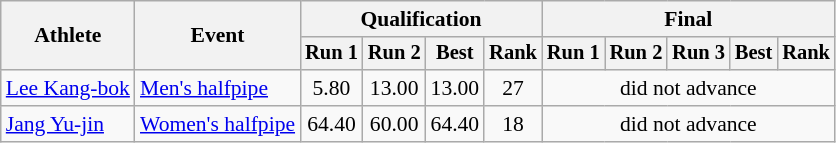<table class="wikitable" style="font-size:90%">
<tr>
<th rowspan="2">Athlete</th>
<th rowspan="2">Event</th>
<th colspan="4">Qualification</th>
<th colspan="5">Final</th>
</tr>
<tr style="font-size:95%">
<th>Run 1</th>
<th>Run 2</th>
<th>Best</th>
<th>Rank</th>
<th>Run 1</th>
<th>Run 2</th>
<th>Run 3</th>
<th>Best</th>
<th>Rank</th>
</tr>
<tr align=center>
<td align=left><a href='#'>Lee Kang-bok</a></td>
<td align="left"><a href='#'>Men's halfpipe</a></td>
<td>5.80</td>
<td>13.00</td>
<td>13.00</td>
<td>27</td>
<td colspan=5>did not advance</td>
</tr>
<tr align=center>
<td align=left><a href='#'>Jang Yu-jin</a></td>
<td align="left"><a href='#'>Women's halfpipe</a></td>
<td>64.40</td>
<td>60.00</td>
<td>64.40</td>
<td>18</td>
<td colspan=5>did not advance</td>
</tr>
</table>
